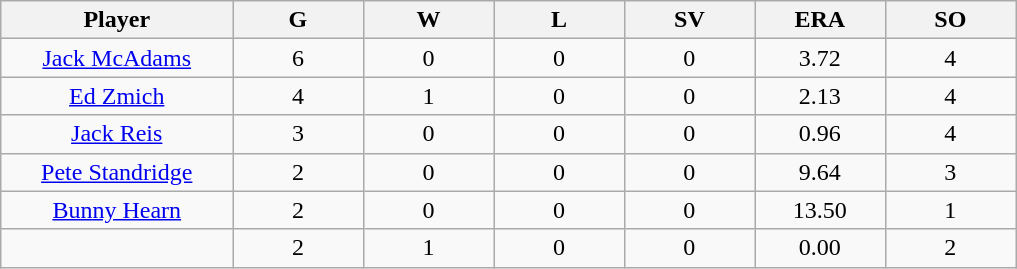<table class="wikitable sortable">
<tr>
<th bgcolor="#DDDDFF" width="16%">Player</th>
<th bgcolor="#DDDDFF" width="9%">G</th>
<th bgcolor="#DDDDFF" width="9%">W</th>
<th bgcolor="#DDDDFF" width="9%">L</th>
<th bgcolor="#DDDDFF" width="9%">SV</th>
<th bgcolor="#DDDDFF" width="9%">ERA</th>
<th bgcolor="#DDDDFF" width="9%">SO</th>
</tr>
<tr align="center">
<td><a href='#'>Jack McAdams</a></td>
<td>6</td>
<td>0</td>
<td>0</td>
<td>0</td>
<td>3.72</td>
<td>4</td>
</tr>
<tr align="center">
<td><a href='#'>Ed Zmich</a></td>
<td>4</td>
<td>1</td>
<td>0</td>
<td>0</td>
<td>2.13</td>
<td>4</td>
</tr>
<tr align="center">
<td><a href='#'>Jack Reis</a></td>
<td>3</td>
<td>0</td>
<td>0</td>
<td>0</td>
<td>0.96</td>
<td>4</td>
</tr>
<tr align="center">
<td><a href='#'>Pete Standridge</a></td>
<td>2</td>
<td>0</td>
<td>0</td>
<td>0</td>
<td>9.64</td>
<td>3</td>
</tr>
<tr align="center">
<td><a href='#'>Bunny Hearn</a></td>
<td>2</td>
<td>0</td>
<td>0</td>
<td>0</td>
<td>13.50</td>
<td>1</td>
</tr>
<tr align="center">
<td></td>
<td>2</td>
<td>1</td>
<td>0</td>
<td>0</td>
<td>0.00</td>
<td>2</td>
</tr>
</table>
